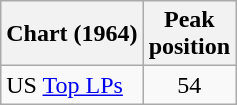<table class="wikitable sortable">
<tr>
<th>Chart (1964)</th>
<th>Peak<br>position</th>
</tr>
<tr>
<td>US <a href='#'>Top LPs</a></td>
<td align="center">54</td>
</tr>
</table>
